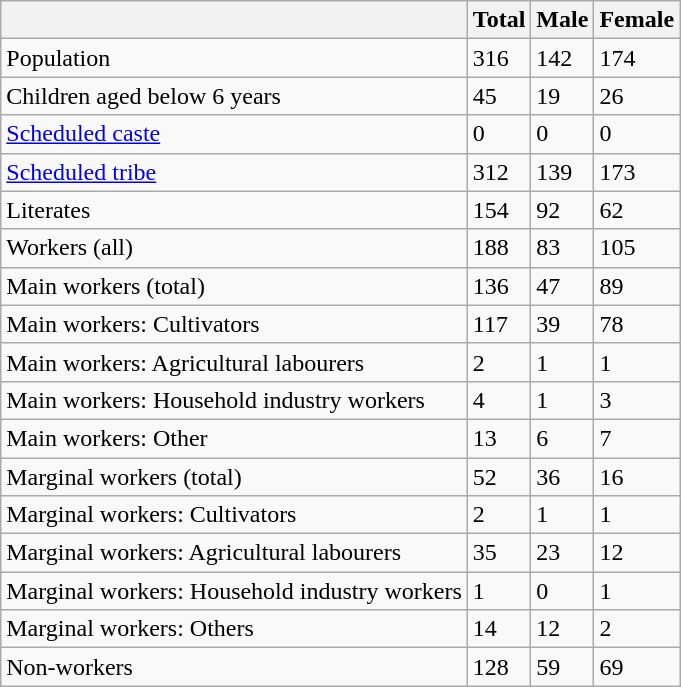<table class="wikitable sortable">
<tr>
<th></th>
<th>Total</th>
<th>Male</th>
<th>Female</th>
</tr>
<tr>
<td>Population</td>
<td>316</td>
<td>142</td>
<td>174</td>
</tr>
<tr>
<td>Children aged below 6 years</td>
<td>45</td>
<td>19</td>
<td>26</td>
</tr>
<tr>
<td><a href='#'>Scheduled caste</a></td>
<td>0</td>
<td>0</td>
<td>0</td>
</tr>
<tr>
<td><a href='#'>Scheduled tribe</a></td>
<td>312</td>
<td>139</td>
<td>173</td>
</tr>
<tr>
<td>Literates</td>
<td>154</td>
<td>92</td>
<td>62</td>
</tr>
<tr>
<td>Workers (all)</td>
<td>188</td>
<td>83</td>
<td>105</td>
</tr>
<tr>
<td>Main workers (total)</td>
<td>136</td>
<td>47</td>
<td>89</td>
</tr>
<tr>
<td>Main workers: Cultivators</td>
<td>117</td>
<td>39</td>
<td>78</td>
</tr>
<tr>
<td>Main workers: Agricultural labourers</td>
<td>2</td>
<td>1</td>
<td>1</td>
</tr>
<tr>
<td>Main workers: Household industry workers</td>
<td>4</td>
<td>1</td>
<td>3</td>
</tr>
<tr>
<td>Main workers: Other</td>
<td>13</td>
<td>6</td>
<td>7</td>
</tr>
<tr>
<td>Marginal workers (total)</td>
<td>52</td>
<td>36</td>
<td>16</td>
</tr>
<tr>
<td>Marginal workers: Cultivators</td>
<td>2</td>
<td>1</td>
<td>1</td>
</tr>
<tr>
<td>Marginal workers: Agricultural labourers</td>
<td>35</td>
<td>23</td>
<td>12</td>
</tr>
<tr>
<td>Marginal workers: Household industry workers</td>
<td>1</td>
<td>0</td>
<td>1</td>
</tr>
<tr>
<td>Marginal workers: Others</td>
<td>14</td>
<td>12</td>
<td>2</td>
</tr>
<tr>
<td>Non-workers</td>
<td>128</td>
<td>59</td>
<td>69</td>
</tr>
</table>
